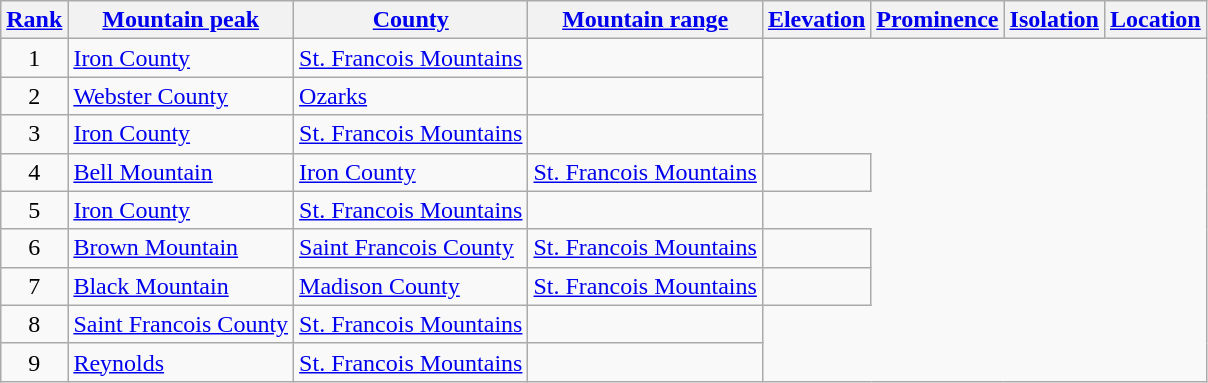<table class="wikitable sortable">
<tr>
<th><a href='#'>Rank</a></th>
<th><a href='#'>Mountain peak</a></th>
<th><a href='#'>County</a></th>
<th><a href='#'>Mountain range</a></th>
<th><a href='#'>Elevation</a></th>
<th><a href='#'>Prominence</a></th>
<th><a href='#'>Isolation</a></th>
<th><a href='#'>Location</a></th>
</tr>
<tr>
<td align=center>1<br></td>
<td><a href='#'>Iron County</a></td>
<td><a href='#'>St. Francois Mountains</a><br></td>
<td></td>
</tr>
<tr>
<td align=center>2<br></td>
<td><a href='#'>Webster County</a></td>
<td><a href='#'>Ozarks</a><br></td>
<td></td>
</tr>
<tr>
<td align=center>3<br></td>
<td><a href='#'>Iron County</a></td>
<td><a href='#'>St. Francois Mountains</a><br></td>
<td></td>
</tr>
<tr>
<td align=center>4</td>
<td><a href='#'>Bell Mountain</a></td>
<td><a href='#'>Iron County</a></td>
<td><a href='#'>St. Francois Mountains</a><br></td>
<td></td>
</tr>
<tr>
<td align=center>5<br></td>
<td><a href='#'>Iron County</a></td>
<td><a href='#'>St. Francois Mountains</a><br></td>
<td></td>
</tr>
<tr>
<td align=center>6</td>
<td><a href='#'>Brown Mountain</a></td>
<td><a href='#'>Saint Francois County</a></td>
<td><a href='#'>St. Francois Mountains</a><br></td>
<td></td>
</tr>
<tr>
<td align=center>7</td>
<td><a href='#'>Black Mountain</a></td>
<td><a href='#'>Madison County</a></td>
<td><a href='#'>St. Francois Mountains</a><br></td>
<td></td>
</tr>
<tr>
<td align=center>8<br></td>
<td><a href='#'>Saint Francois County</a></td>
<td><a href='#'>St. Francois Mountains</a><br></td>
<td></td>
</tr>
<tr>
<td align=center>9<br></td>
<td><a href='#'>Reynolds</a></td>
<td><a href='#'>St. Francois Mountains</a><br></td>
<td></td>
</tr>
</table>
